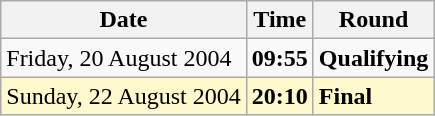<table class="wikitable">
<tr>
<th>Date</th>
<th>Time</th>
<th>Round</th>
</tr>
<tr>
<td>Friday, 20 August 2004</td>
<td><strong>09:55</strong></td>
<td><strong>Qualifying</strong></td>
</tr>
<tr style=background:lemonchiffon>
<td>Sunday, 22 August 2004</td>
<td><strong>20:10</strong></td>
<td><strong>Final</strong></td>
</tr>
</table>
